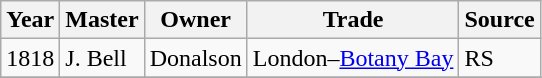<table class="sortable wikitable">
<tr>
<th>Year</th>
<th>Master</th>
<th>Owner</th>
<th>Trade</th>
<th>Source</th>
</tr>
<tr>
<td>1818</td>
<td>J. Bell</td>
<td>Donalson</td>
<td>London–<a href='#'>Botany Bay</a></td>
<td>RS</td>
</tr>
<tr>
</tr>
</table>
